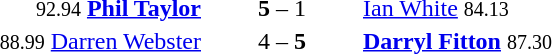<table style="text-align:center">
<tr>
<th width=223></th>
<th width=100></th>
<th width=223></th>
</tr>
<tr>
<td align=right><small><span>92.94</span></small> <strong><a href='#'>Phil Taylor</a></strong> </td>
<td><strong>5</strong> – 1</td>
<td align=left> <a href='#'>Ian White</a> <small><span>84.13</span></small></td>
</tr>
<tr>
<td align=right><small><span>88.99</span></small> <a href='#'>Darren Webster</a> </td>
<td>4 – <strong>5</strong></td>
<td align=left> <strong><a href='#'>Darryl Fitton</a></strong> <small><span>87.30</span></small></td>
</tr>
</table>
